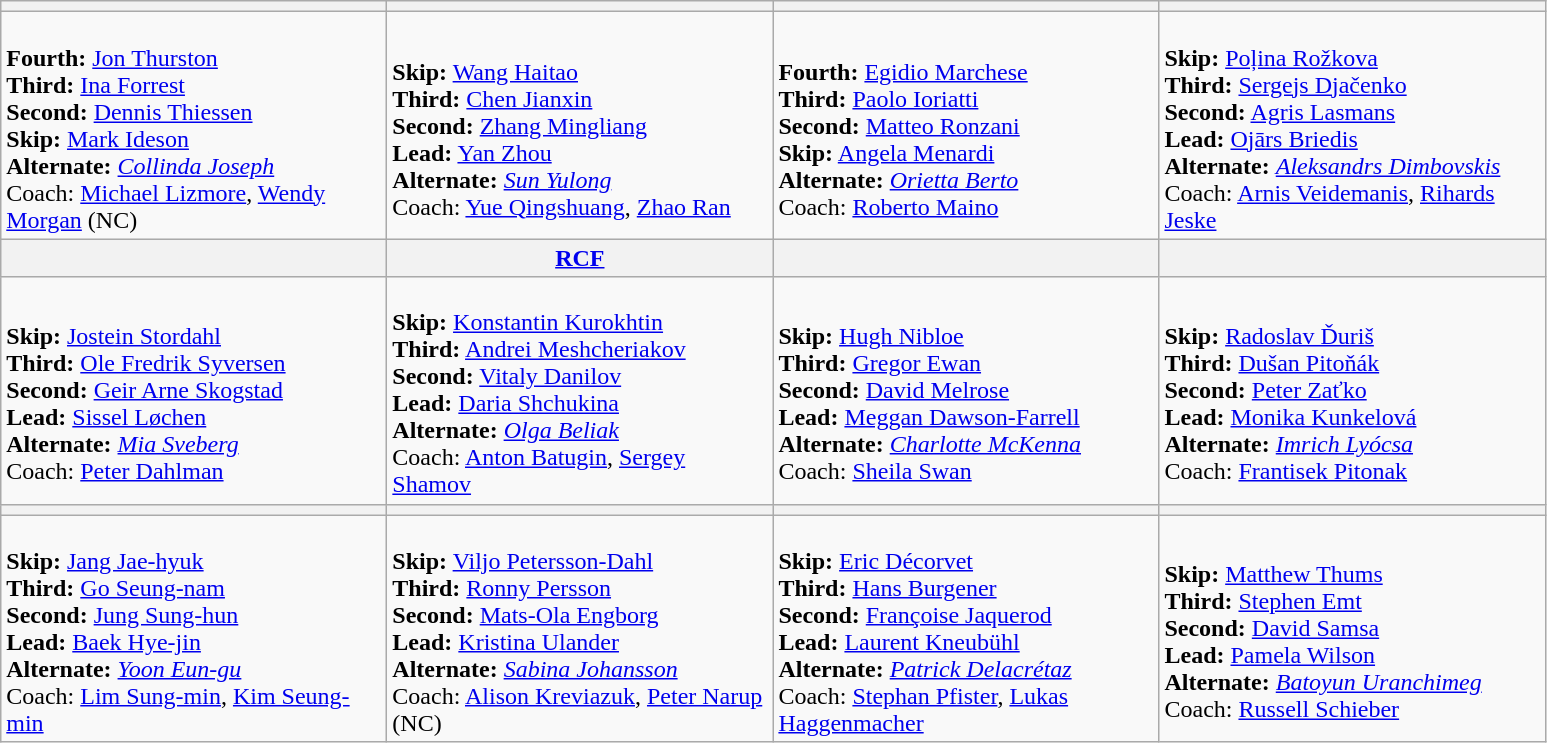<table class="wikitable">
<tr>
<th width=250></th>
<th width=250></th>
<th width=250></th>
<th width=250></th>
</tr>
<tr>
<td><br><strong>Fourth:</strong> <a href='#'>Jon Thurston</a><br>
<strong>Third:</strong> <a href='#'>Ina Forrest</a><br>
<strong>Second:</strong> <a href='#'>Dennis Thiessen</a><br>
<strong>Skip:</strong> <a href='#'>Mark Ideson</a><br>
<strong>Alternate:</strong> <em><a href='#'>Collinda Joseph</a></em><br>
Coach: <a href='#'>Michael Lizmore</a>, <a href='#'>Wendy Morgan</a> (NC)</td>
<td><br><strong>Skip:</strong> <a href='#'>Wang Haitao</a><br>
<strong>Third:</strong> <a href='#'>Chen Jianxin</a><br>
<strong>Second:</strong> <a href='#'>Zhang Mingliang</a><br>
<strong>Lead:</strong> <a href='#'>Yan Zhou</a><br>
<strong>Alternate:</strong> <em><a href='#'>Sun Yulong</a></em><br>
Coach: <a href='#'>Yue Qingshuang</a>, <a href='#'>Zhao Ran</a></td>
<td><br><strong>Fourth:</strong> <a href='#'>Egidio Marchese</a><br>
<strong>Third:</strong> <a href='#'>Paolo Ioriatti</a><br>
<strong>Second:</strong> <a href='#'>Matteo Ronzani</a><br>
<strong>Skip:</strong> <a href='#'>Angela Menardi</a><br>
<strong>Alternate:</strong> <em><a href='#'>Orietta Berto</a></em><br>
Coach: <a href='#'>Roberto Maino</a></td>
<td><br><strong>Skip:</strong> <a href='#'>Poļina Rožkova</a><br>
<strong>Third:</strong> <a href='#'>Sergejs Djačenko</a><br>
<strong>Second:</strong> <a href='#'>Agris Lasmans</a><br>
<strong>Lead:</strong> <a href='#'>Ojārs Briedis</a><br>
<strong>Alternate:</strong> <em><a href='#'>Aleksandrs Dimbovskis</a></em><br>
Coach: <a href='#'>Arnis Veidemanis</a>, <a href='#'>Rihards Jeske</a></td>
</tr>
<tr>
<th width=250></th>
<th width=250> <a href='#'>RCF</a></th>
<th width=250></th>
<th width=250></th>
</tr>
<tr>
<td><br><strong>Skip:</strong> <a href='#'>Jostein Stordahl</a><br>
<strong>Third:</strong> <a href='#'>Ole Fredrik Syversen</a><br>
<strong>Second:</strong> <a href='#'>Geir Arne Skogstad</a><br>
<strong>Lead:</strong> <a href='#'>Sissel Løchen</a><br>
<strong>Alternate:</strong> <em><a href='#'>Mia Sveberg</a></em><br>
Coach: <a href='#'>Peter Dahlman</a></td>
<td><br><strong>Skip:</strong> <a href='#'>Konstantin Kurokhtin</a><br>
<strong>Third:</strong> <a href='#'>Andrei Meshcheriakov</a><br>
<strong>Second:</strong> <a href='#'>Vitaly Danilov</a><br>
<strong>Lead:</strong> <a href='#'>Daria Shchukina</a><br>
<strong>Alternate:</strong> <em><a href='#'>Olga Beliak</a></em><br>
Coach: <a href='#'>Anton Batugin</a>, <a href='#'>Sergey Shamov</a></td>
<td><br><strong>Skip:</strong> <a href='#'>Hugh Nibloe</a><br>
<strong>Third:</strong> <a href='#'>Gregor Ewan</a><br>
<strong>Second:</strong> <a href='#'>David Melrose</a><br>
<strong>Lead:</strong> <a href='#'>Meggan Dawson-Farrell</a><br>
<strong>Alternate:</strong> <em><a href='#'>Charlotte McKenna</a></em><br>
Coach: <a href='#'>Sheila Swan</a></td>
<td><br><strong>Skip:</strong> <a href='#'>Radoslav Ďuriš</a><br>
<strong>Third:</strong> <a href='#'>Dušan Pitoňák</a><br>
<strong>Second:</strong> <a href='#'>Peter Zaťko</a><br>
<strong>Lead:</strong> <a href='#'>Monika Kunkelová</a><br>
<strong>Alternate:</strong> <em><a href='#'>Imrich Lyócsa</a></em><br>
Coach: <a href='#'>Frantisek Pitonak</a></td>
</tr>
<tr>
<th width=250></th>
<th width=250></th>
<th width=250></th>
<th width=250></th>
</tr>
<tr>
<td><br><strong>Skip:</strong> <a href='#'>Jang Jae-hyuk</a><br>
<strong>Third:</strong> <a href='#'>Go Seung-nam</a><br>
<strong>Second:</strong> <a href='#'>Jung Sung-hun</a><br>
<strong>Lead:</strong> <a href='#'>Baek Hye-jin</a><br>
<strong>Alternate:</strong> <em><a href='#'>Yoon Eun-gu</a></em><br>
Coach: <a href='#'>Lim Sung-min</a>, <a href='#'>Kim Seung-min</a></td>
<td><br><strong>Skip:</strong> <a href='#'>Viljo Petersson-Dahl</a><br>
<strong>Third:</strong> <a href='#'>Ronny Persson</a><br>
<strong>Second:</strong> <a href='#'>Mats-Ola Engborg</a><br>
<strong>Lead:</strong> <a href='#'>Kristina Ulander</a><br>
<strong>Alternate:</strong> <em><a href='#'>Sabina Johansson</a></em><br>
Coach: <a href='#'>Alison Kreviazuk</a>, <a href='#'>Peter Narup</a> (NC)</td>
<td><br><strong>Skip:</strong> <a href='#'>Eric Décorvet</a><br>
<strong>Third:</strong> <a href='#'>Hans Burgener</a><br>
<strong>Second:</strong> <a href='#'>Françoise Jaquerod</a><br>
<strong>Lead:</strong> <a href='#'>Laurent Kneubühl</a><br>
<strong>Alternate:</strong> <em><a href='#'>Patrick Delacrétaz</a></em><br>
Coach: <a href='#'>Stephan Pfister</a>, <a href='#'>Lukas Haggenmacher</a></td>
<td><br><strong>Skip:</strong> <a href='#'>Matthew Thums</a><br>
<strong>Third:</strong> <a href='#'>Stephen Emt</a><br>
<strong>Second:</strong> <a href='#'>David Samsa</a><br>
<strong>Lead:</strong> <a href='#'>Pamela Wilson</a><br>
<strong>Alternate:</strong> <em><a href='#'>Batoyun Uranchimeg</a></em><br>
Coach: <a href='#'>Russell Schieber</a></td>
</tr>
</table>
